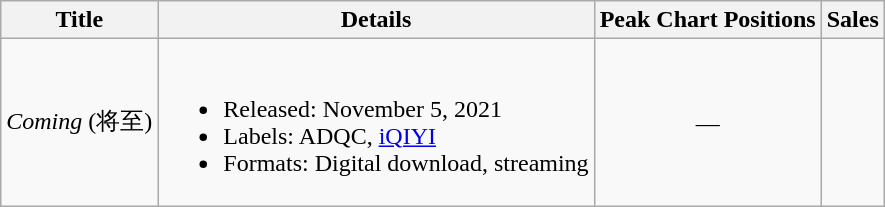<table class="wikitable">
<tr>
<th>Title</th>
<th>Details</th>
<th>Peak Chart Positions</th>
<th>Sales</th>
</tr>
<tr>
<td><em>Coming</em> (将至)</td>
<td><br><ul><li>Released: November 5, 2021</li><li>Labels: ADQC, <a href='#'>iQIYI</a></li><li>Formats: Digital download, streaming</li></ul></td>
<td style="text-align:center">—</td>
<td></td>
</tr>
</table>
